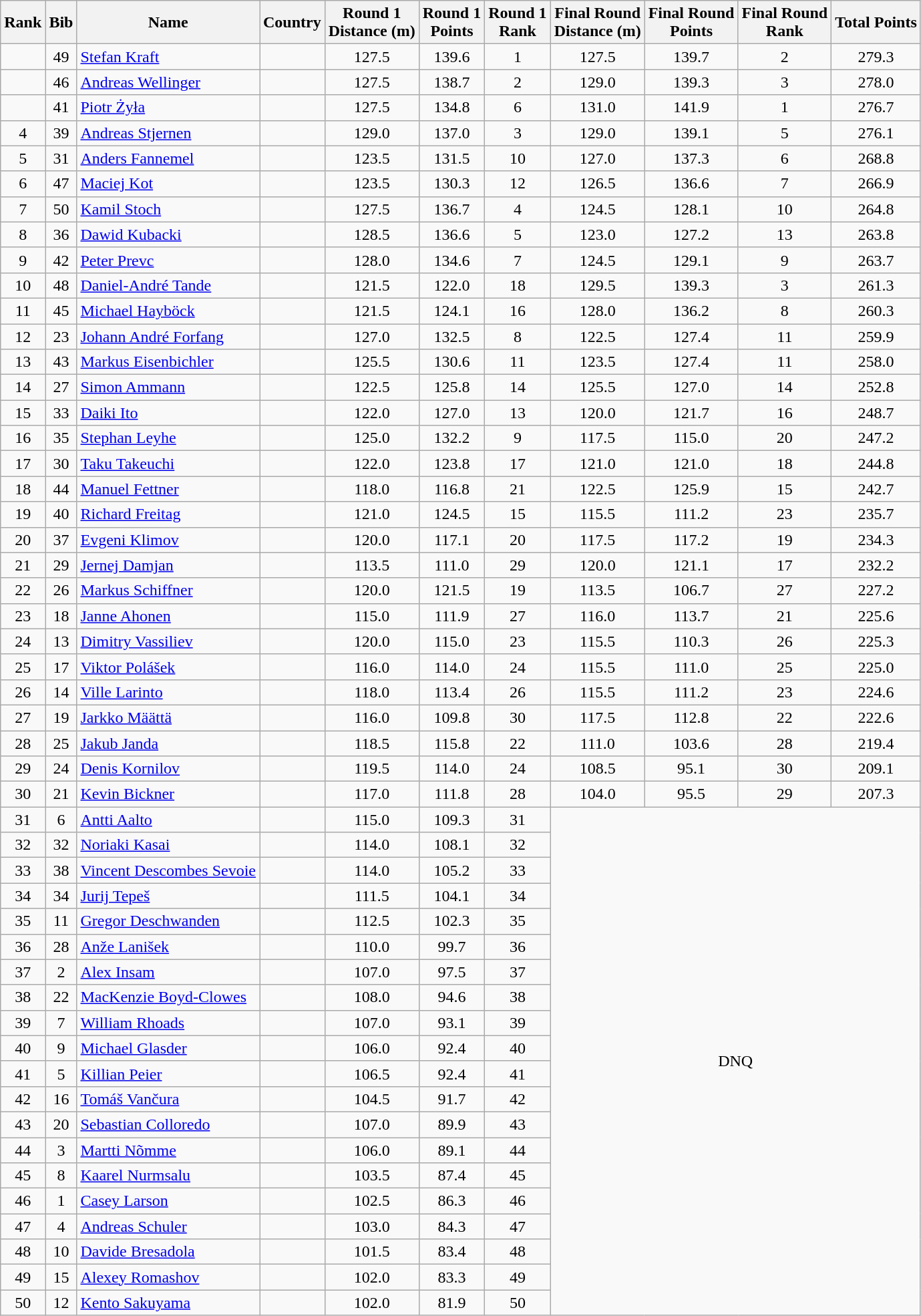<table class="wikitable sortable" style="text-align:center">
<tr>
<th>Rank</th>
<th>Bib</th>
<th>Name</th>
<th>Country</th>
<th>Round 1<br>Distance (m)</th>
<th>Round 1<br>Points</th>
<th>Round 1<br>Rank</th>
<th>Final Round <br>Distance (m)</th>
<th>Final Round <br>Points</th>
<th>Final Round<br> Rank</th>
<th>Total Points</th>
</tr>
<tr>
<td></td>
<td>49</td>
<td align=left><a href='#'>Stefan Kraft</a></td>
<td align=left></td>
<td>127.5</td>
<td>139.6</td>
<td>1</td>
<td>127.5</td>
<td>139.7</td>
<td>2</td>
<td>279.3</td>
</tr>
<tr>
<td></td>
<td>46</td>
<td align=left><a href='#'>Andreas Wellinger</a></td>
<td align=left></td>
<td>127.5</td>
<td>138.7</td>
<td>2</td>
<td>129.0</td>
<td>139.3</td>
<td>3</td>
<td>278.0</td>
</tr>
<tr>
<td></td>
<td>41</td>
<td align=left><a href='#'>Piotr Żyła</a></td>
<td align=left></td>
<td>127.5</td>
<td>134.8</td>
<td>6</td>
<td>131.0</td>
<td>141.9</td>
<td>1</td>
<td>276.7</td>
</tr>
<tr>
<td>4</td>
<td>39</td>
<td align=left><a href='#'>Andreas Stjernen</a></td>
<td align=left></td>
<td>129.0</td>
<td>137.0</td>
<td>3</td>
<td>129.0</td>
<td>139.1</td>
<td>5</td>
<td>276.1</td>
</tr>
<tr>
<td>5</td>
<td>31</td>
<td align=left><a href='#'>Anders Fannemel</a></td>
<td align=left></td>
<td>123.5</td>
<td>131.5</td>
<td>10</td>
<td>127.0</td>
<td>137.3</td>
<td>6</td>
<td>268.8</td>
</tr>
<tr>
<td>6</td>
<td>47</td>
<td align=left><a href='#'>Maciej Kot</a></td>
<td align=left></td>
<td>123.5</td>
<td>130.3</td>
<td>12</td>
<td>126.5</td>
<td>136.6</td>
<td>7</td>
<td>266.9</td>
</tr>
<tr>
<td>7</td>
<td>50</td>
<td align=left><a href='#'>Kamil Stoch</a></td>
<td align=left></td>
<td>127.5</td>
<td>136.7</td>
<td>4</td>
<td>124.5</td>
<td>128.1</td>
<td>10</td>
<td>264.8</td>
</tr>
<tr>
<td>8</td>
<td>36</td>
<td align=left><a href='#'>Dawid Kubacki</a></td>
<td align=left></td>
<td>128.5</td>
<td>136.6</td>
<td>5</td>
<td>123.0</td>
<td>127.2</td>
<td>13</td>
<td>263.8</td>
</tr>
<tr>
<td>9</td>
<td>42</td>
<td align=left><a href='#'>Peter Prevc</a></td>
<td align=left></td>
<td>128.0</td>
<td>134.6</td>
<td>7</td>
<td>124.5</td>
<td>129.1</td>
<td>9</td>
<td>263.7</td>
</tr>
<tr>
<td>10</td>
<td>48</td>
<td align=left><a href='#'>Daniel-André Tande</a></td>
<td align=left></td>
<td>121.5</td>
<td>122.0</td>
<td>18</td>
<td>129.5</td>
<td>139.3</td>
<td>3</td>
<td>261.3</td>
</tr>
<tr>
<td>11</td>
<td>45</td>
<td align=left><a href='#'>Michael Hayböck</a></td>
<td align=left></td>
<td>121.5</td>
<td>124.1</td>
<td>16</td>
<td>128.0</td>
<td>136.2</td>
<td>8</td>
<td>260.3</td>
</tr>
<tr>
<td>12</td>
<td>23</td>
<td align=left><a href='#'>Johann André Forfang</a></td>
<td align=left></td>
<td>127.0</td>
<td>132.5</td>
<td>8</td>
<td>122.5</td>
<td>127.4</td>
<td>11</td>
<td>259.9</td>
</tr>
<tr>
<td>13</td>
<td>43</td>
<td align=left><a href='#'>Markus Eisenbichler</a></td>
<td align=left></td>
<td>125.5</td>
<td>130.6</td>
<td>11</td>
<td>123.5</td>
<td>127.4</td>
<td>11</td>
<td>258.0</td>
</tr>
<tr>
<td>14</td>
<td>27</td>
<td align=left><a href='#'>Simon Ammann</a></td>
<td align=left></td>
<td>122.5</td>
<td>125.8</td>
<td>14</td>
<td>125.5</td>
<td>127.0</td>
<td>14</td>
<td>252.8</td>
</tr>
<tr>
<td>15</td>
<td>33</td>
<td align=left><a href='#'>Daiki Ito</a></td>
<td align=left></td>
<td>122.0</td>
<td>127.0</td>
<td>13</td>
<td>120.0</td>
<td>121.7</td>
<td>16</td>
<td>248.7</td>
</tr>
<tr>
<td>16</td>
<td>35</td>
<td align=left><a href='#'>Stephan Leyhe</a></td>
<td align=left></td>
<td>125.0</td>
<td>132.2</td>
<td>9</td>
<td>117.5</td>
<td>115.0</td>
<td>20</td>
<td>247.2</td>
</tr>
<tr>
<td>17</td>
<td>30</td>
<td align=left><a href='#'>Taku Takeuchi</a></td>
<td align=left></td>
<td>122.0</td>
<td>123.8</td>
<td>17</td>
<td>121.0</td>
<td>121.0</td>
<td>18</td>
<td>244.8</td>
</tr>
<tr>
<td>18</td>
<td>44</td>
<td align=left><a href='#'>Manuel Fettner</a></td>
<td align=left></td>
<td>118.0</td>
<td>116.8</td>
<td>21</td>
<td>122.5</td>
<td>125.9</td>
<td>15</td>
<td>242.7</td>
</tr>
<tr>
<td>19</td>
<td>40</td>
<td align=left><a href='#'>Richard Freitag</a></td>
<td align=left></td>
<td>121.0</td>
<td>124.5</td>
<td>15</td>
<td>115.5</td>
<td>111.2</td>
<td>23</td>
<td>235.7</td>
</tr>
<tr>
<td>20</td>
<td>37</td>
<td align=left><a href='#'>Evgeni Klimov</a></td>
<td align=left></td>
<td>120.0</td>
<td>117.1</td>
<td>20</td>
<td>117.5</td>
<td>117.2</td>
<td>19</td>
<td>234.3</td>
</tr>
<tr>
<td>21</td>
<td>29</td>
<td align=left><a href='#'>Jernej Damjan</a></td>
<td align=left></td>
<td>113.5</td>
<td>111.0</td>
<td>29</td>
<td>120.0</td>
<td>121.1</td>
<td>17</td>
<td>232.2</td>
</tr>
<tr>
<td>22</td>
<td>26</td>
<td align=left><a href='#'>Markus Schiffner</a></td>
<td align=left></td>
<td>120.0</td>
<td>121.5</td>
<td>19</td>
<td>113.5</td>
<td>106.7</td>
<td>27</td>
<td>227.2</td>
</tr>
<tr>
<td>23</td>
<td>18</td>
<td align=left><a href='#'>Janne Ahonen</a></td>
<td align=left></td>
<td>115.0</td>
<td>111.9</td>
<td>27</td>
<td>116.0</td>
<td>113.7</td>
<td>21</td>
<td>225.6</td>
</tr>
<tr>
<td>24</td>
<td>13</td>
<td align=left><a href='#'>Dimitry Vassiliev</a></td>
<td align=left></td>
<td>120.0</td>
<td>115.0</td>
<td>23</td>
<td>115.5</td>
<td>110.3</td>
<td>26</td>
<td>225.3</td>
</tr>
<tr>
<td>25</td>
<td>17</td>
<td align=left><a href='#'>Viktor Polášek</a></td>
<td align=left></td>
<td>116.0</td>
<td>114.0</td>
<td>24</td>
<td>115.5</td>
<td>111.0</td>
<td>25</td>
<td>225.0</td>
</tr>
<tr>
<td>26</td>
<td>14</td>
<td align=left><a href='#'>Ville Larinto</a></td>
<td align=left></td>
<td>118.0</td>
<td>113.4</td>
<td>26</td>
<td>115.5</td>
<td>111.2</td>
<td>23</td>
<td>224.6</td>
</tr>
<tr>
<td>27</td>
<td>19</td>
<td align=left><a href='#'>Jarkko Määttä</a></td>
<td align=left></td>
<td>116.0</td>
<td>109.8</td>
<td>30</td>
<td>117.5</td>
<td>112.8</td>
<td>22</td>
<td>222.6</td>
</tr>
<tr>
<td>28</td>
<td>25</td>
<td align=left><a href='#'>Jakub Janda</a></td>
<td align=left></td>
<td>118.5</td>
<td>115.8</td>
<td>22</td>
<td>111.0</td>
<td>103.6</td>
<td>28</td>
<td>219.4</td>
</tr>
<tr>
<td>29</td>
<td>24</td>
<td align=left><a href='#'>Denis Kornilov</a></td>
<td align=left></td>
<td>119.5</td>
<td>114.0</td>
<td>24</td>
<td>108.5</td>
<td>95.1</td>
<td>30</td>
<td>209.1</td>
</tr>
<tr>
<td>30</td>
<td>21</td>
<td align=left><a href='#'>Kevin Bickner</a></td>
<td align=left></td>
<td>117.0</td>
<td>111.8</td>
<td>28</td>
<td>104.0</td>
<td>95.5</td>
<td>29</td>
<td>207.3</td>
</tr>
<tr>
<td>31</td>
<td>6</td>
<td align=left><a href='#'>Antti Aalto</a></td>
<td align=left></td>
<td>115.0</td>
<td>109.3</td>
<td>31</td>
<td rowspan=20 colspan=4>DNQ</td>
</tr>
<tr>
<td>32</td>
<td>32</td>
<td align=left><a href='#'>Noriaki Kasai</a></td>
<td align=left></td>
<td>114.0</td>
<td>108.1</td>
<td>32</td>
</tr>
<tr>
<td>33</td>
<td>38</td>
<td align=left><a href='#'>Vincent Descombes Sevoie</a></td>
<td align=left></td>
<td>114.0</td>
<td>105.2</td>
<td>33</td>
</tr>
<tr>
<td>34</td>
<td>34</td>
<td align=left><a href='#'>Jurij Tepeš</a></td>
<td align=left></td>
<td>111.5</td>
<td>104.1</td>
<td>34</td>
</tr>
<tr>
<td>35</td>
<td>11</td>
<td align=left><a href='#'>Gregor Deschwanden</a></td>
<td align=left></td>
<td>112.5</td>
<td>102.3</td>
<td>35</td>
</tr>
<tr>
<td>36</td>
<td>28</td>
<td align=left><a href='#'>Anže Lanišek</a></td>
<td align=left></td>
<td>110.0</td>
<td>99.7</td>
<td>36</td>
</tr>
<tr>
<td>37</td>
<td>2</td>
<td align=left><a href='#'>Alex Insam</a></td>
<td align=left></td>
<td>107.0</td>
<td>97.5</td>
<td>37</td>
</tr>
<tr>
<td>38</td>
<td>22</td>
<td align=left><a href='#'>MacKenzie Boyd-Clowes</a></td>
<td align=left></td>
<td>108.0</td>
<td>94.6</td>
<td>38</td>
</tr>
<tr>
<td>39</td>
<td>7</td>
<td align=left><a href='#'>William Rhoads</a></td>
<td align=left></td>
<td>107.0</td>
<td>93.1</td>
<td>39</td>
</tr>
<tr>
<td>40</td>
<td>9</td>
<td align=left><a href='#'>Michael Glasder</a></td>
<td align=left></td>
<td>106.0</td>
<td>92.4</td>
<td>40</td>
</tr>
<tr>
<td>41</td>
<td>5</td>
<td align=left><a href='#'>Killian Peier</a></td>
<td align=left></td>
<td>106.5</td>
<td>92.4</td>
<td>41</td>
</tr>
<tr>
<td>42</td>
<td>16</td>
<td align=left><a href='#'>Tomáš Vančura</a></td>
<td align=left></td>
<td>104.5</td>
<td>91.7</td>
<td>42</td>
</tr>
<tr>
<td>43</td>
<td>20</td>
<td align=left><a href='#'>Sebastian Colloredo</a></td>
<td align=left></td>
<td>107.0</td>
<td>89.9</td>
<td>43</td>
</tr>
<tr>
<td>44</td>
<td>3</td>
<td align=left><a href='#'>Martti Nõmme</a></td>
<td align=left></td>
<td>106.0</td>
<td>89.1</td>
<td>44</td>
</tr>
<tr>
<td>45</td>
<td>8</td>
<td align=left><a href='#'>Kaarel Nurmsalu</a></td>
<td align=left></td>
<td>103.5</td>
<td>87.4</td>
<td>45</td>
</tr>
<tr>
<td>46</td>
<td>1</td>
<td align=left><a href='#'>Casey Larson</a></td>
<td align=left></td>
<td>102.5</td>
<td>86.3</td>
<td>46</td>
</tr>
<tr>
<td>47</td>
<td>4</td>
<td align=left><a href='#'>Andreas Schuler</a></td>
<td align=left></td>
<td>103.0</td>
<td>84.3</td>
<td>47</td>
</tr>
<tr>
<td>48</td>
<td>10</td>
<td align=left><a href='#'>Davide Bresadola</a></td>
<td align=left></td>
<td>101.5</td>
<td>83.4</td>
<td>48</td>
</tr>
<tr>
<td>49</td>
<td>15</td>
<td align=left><a href='#'>Alexey Romashov</a></td>
<td align=left></td>
<td>102.0</td>
<td>83.3</td>
<td>49</td>
</tr>
<tr>
<td>50</td>
<td>12</td>
<td align=left><a href='#'>Kento Sakuyama</a></td>
<td align=left></td>
<td>102.0</td>
<td>81.9</td>
<td>50</td>
</tr>
</table>
